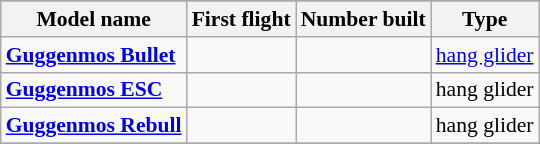<table class="wikitable" align=center style="font-size:90%;">
<tr>
</tr>
<tr style="background:#efefef;">
<th>Model name</th>
<th>First flight</th>
<th>Number built</th>
<th>Type</th>
</tr>
<tr>
<td align=left><strong><a href='#'>Guggenmos Bullet</a></strong></td>
<td align=center></td>
<td align=center></td>
<td align=left><a href='#'>hang glider</a></td>
</tr>
<tr>
<td align=left><strong><a href='#'>Guggenmos ESC</a></strong></td>
<td align=center></td>
<td align=center></td>
<td align=left>hang glider</td>
</tr>
<tr>
<td align=left><strong><a href='#'>Guggenmos Rebull</a></strong></td>
<td align=center></td>
<td align=center></td>
<td align=left>hang glider</td>
</tr>
<tr>
</tr>
</table>
